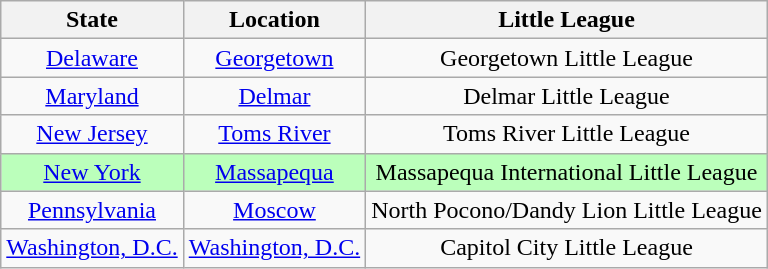<table class="wikitable">
<tr>
<th>State</th>
<th>Location</th>
<th>Little League</th>
</tr>
<tr>
<td align=center> <a href='#'>Delaware</a></td>
<td align=center><a href='#'>Georgetown</a></td>
<td align=center>Georgetown Little League</td>
</tr>
<tr>
<td align=center> <a href='#'>Maryland</a></td>
<td align=center><a href='#'>Delmar</a></td>
<td align=center>Delmar Little League</td>
</tr>
<tr>
<td align=center> <a href='#'>New Jersey</a></td>
<td align=center><a href='#'>Toms River</a></td>
<td align=center>Toms River Little League</td>
</tr>
<tr bgcolor=#bbffbb>
<td align=center> <a href='#'>New York</a></td>
<td align=center><a href='#'>Massapequa</a></td>
<td align=center>Massapequa International Little League</td>
</tr>
<tr>
<td align=center> <a href='#'>Pennsylvania</a></td>
<td align=center><a href='#'>Moscow</a></td>
<td align=center>North Pocono/Dandy Lion Little League</td>
</tr>
<tr>
<td align=center> <a href='#'>Washington, D.C.</a></td>
<td align=center><a href='#'>Washington, D.C.</a></td>
<td align=center>Capitol City Little League</td>
</tr>
</table>
